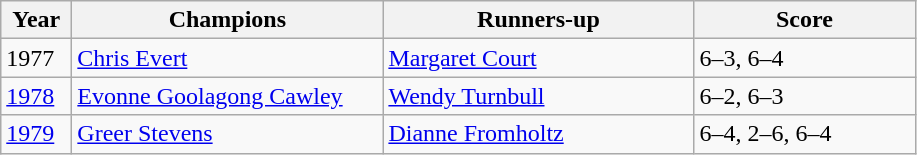<table class=wikitable>
<tr>
<th style="width:40px">Year</th>
<th style="width:200px">Champions</th>
<th style="width:200px">Runners-up</th>
<th style="width:140px" class="unsortable">Score</th>
</tr>
<tr>
<td>1977</td>
<td> <a href='#'>Chris Evert</a></td>
<td> <a href='#'>Margaret Court</a></td>
<td>6–3, 6–4</td>
</tr>
<tr>
<td><a href='#'>1978</a></td>
<td> <a href='#'>Evonne Goolagong Cawley</a></td>
<td> <a href='#'>Wendy Turnbull</a></td>
<td>6–2, 6–3</td>
</tr>
<tr>
<td><a href='#'>1979</a></td>
<td> <a href='#'>Greer Stevens</a></td>
<td> <a href='#'>Dianne Fromholtz</a></td>
<td>6–4, 2–6, 6–4</td>
</tr>
</table>
